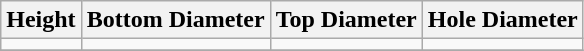<table class="wikitable">
<tr>
<th>Height</th>
<th>Bottom Diameter</th>
<th>Top Diameter</th>
<th>Hole Diameter</th>
</tr>
<tr>
<td align=center></td>
<td align=center></td>
<td align=center></td>
<td align=center></td>
</tr>
<tr>
</tr>
</table>
